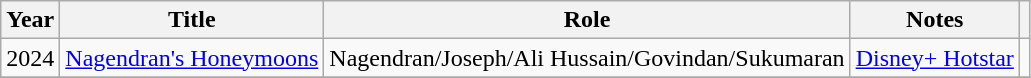<table class="wikitable sortable">
<tr>
<th scope="col">Year</th>
<th scope="col">Title</th>
<th scope="col">Role</th>
<th scope="col">Notes</th>
<th scope="col" class="unsortable"></th>
</tr>
<tr>
<td>2024</td>
<td><a href='#'>Nagendran's Honeymoons</a></td>
<td>Nagendran/Joseph/Ali Hussain/Govindan/Sukumaran</td>
<td><a href='#'>Disney+ Hotstar</a></td>
<td></td>
</tr>
<tr>
</tr>
</table>
